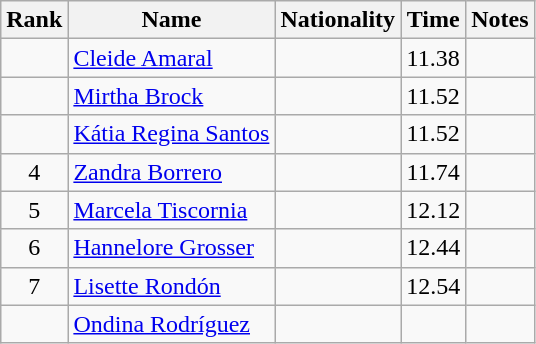<table class="wikitable sortable" style="text-align:center">
<tr>
<th>Rank</th>
<th>Name</th>
<th>Nationality</th>
<th>Time</th>
<th>Notes</th>
</tr>
<tr>
<td></td>
<td align=left><a href='#'>Cleide Amaral</a></td>
<td align=left></td>
<td>11.38</td>
<td></td>
</tr>
<tr>
<td></td>
<td align=left><a href='#'>Mirtha Brock</a></td>
<td align=left></td>
<td>11.52</td>
<td></td>
</tr>
<tr>
<td></td>
<td align=left><a href='#'>Kátia Regina Santos</a></td>
<td align=left></td>
<td>11.52</td>
<td></td>
</tr>
<tr>
<td>4</td>
<td align=left><a href='#'>Zandra Borrero</a></td>
<td align=left></td>
<td>11.74</td>
<td></td>
</tr>
<tr>
<td>5</td>
<td align=left><a href='#'>Marcela Tiscornia</a></td>
<td align=left></td>
<td>12.12</td>
<td></td>
</tr>
<tr>
<td>6</td>
<td align=left><a href='#'>Hannelore Grosser</a></td>
<td align=left></td>
<td>12.44</td>
<td></td>
</tr>
<tr>
<td>7</td>
<td align=left><a href='#'>Lisette Rondón</a></td>
<td align=left></td>
<td>12.54</td>
<td></td>
</tr>
<tr>
<td></td>
<td align=left><a href='#'>Ondina Rodríguez</a></td>
<td align=left></td>
<td></td>
<td></td>
</tr>
</table>
